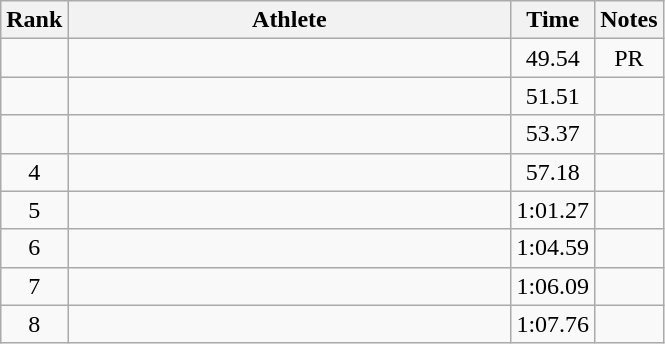<table class="wikitable" style="text-align:center">
<tr>
<th>Rank</th>
<th Style="width:18em">Athlete</th>
<th>Time</th>
<th>Notes</th>
</tr>
<tr>
<td></td>
<td style="text-align:left"></td>
<td>49.54</td>
<td>PR</td>
</tr>
<tr>
<td></td>
<td style="text-align:left"></td>
<td>51.51</td>
<td></td>
</tr>
<tr>
<td></td>
<td style="text-align:left"></td>
<td>53.37</td>
<td></td>
</tr>
<tr>
<td>4</td>
<td style="text-align:left"></td>
<td>57.18</td>
<td></td>
</tr>
<tr>
<td>5</td>
<td style="text-align:left"></td>
<td>1:01.27</td>
<td></td>
</tr>
<tr>
<td>6</td>
<td style="text-align:left"></td>
<td>1:04.59</td>
<td></td>
</tr>
<tr>
<td>7</td>
<td style="text-align:left"></td>
<td>1:06.09</td>
<td></td>
</tr>
<tr>
<td>8</td>
<td style="text-align:left"></td>
<td>1:07.76</td>
<td></td>
</tr>
</table>
